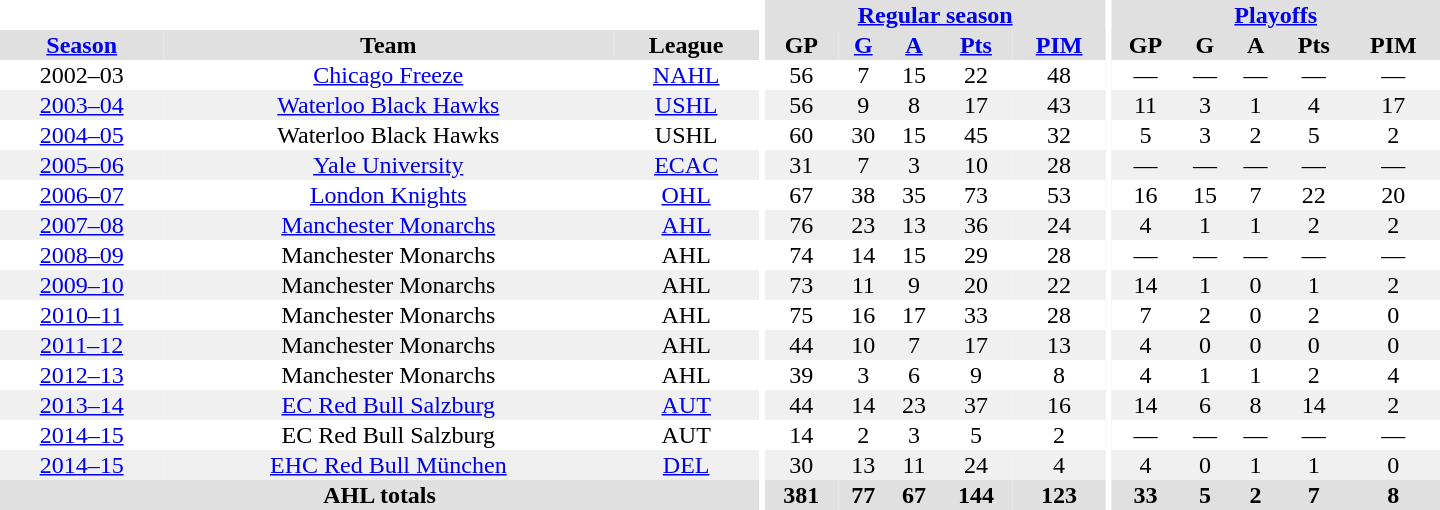<table border="0" cellpadding="1" cellspacing="0" style="text-align:center; width:60em">
<tr style="background:#e0e0e0;">
<th colspan="3" style="background:#fff;"></th>
<th rowspan="99" style="background:#fff;"></th>
<th colspan="5"><a href='#'>Regular season</a></th>
<th rowspan="99" style="background:#fff;"></th>
<th colspan="5"><a href='#'>Playoffs</a></th>
</tr>
<tr style="background:#e0e0e0;">
<th><a href='#'>Season</a></th>
<th>Team</th>
<th>League</th>
<th>GP</th>
<th><a href='#'>G</a></th>
<th><a href='#'>A</a></th>
<th><a href='#'>Pts</a></th>
<th><a href='#'>PIM</a></th>
<th>GP</th>
<th>G</th>
<th>A</th>
<th>Pts</th>
<th>PIM</th>
</tr>
<tr>
<td>2002–03</td>
<td><a href='#'>Chicago Freeze</a></td>
<td><a href='#'>NAHL</a></td>
<td>56</td>
<td>7</td>
<td>15</td>
<td>22</td>
<td>48</td>
<td>—</td>
<td>—</td>
<td>—</td>
<td>—</td>
<td>—</td>
</tr>
<tr style="background:#f0f0f0;">
<td><a href='#'>2003–04</a></td>
<td><a href='#'>Waterloo Black Hawks</a></td>
<td><a href='#'>USHL</a></td>
<td>56</td>
<td>9</td>
<td>8</td>
<td>17</td>
<td>43</td>
<td>11</td>
<td>3</td>
<td>1</td>
<td>4</td>
<td>17</td>
</tr>
<tr>
<td><a href='#'>2004–05</a></td>
<td>Waterloo Black Hawks</td>
<td>USHL</td>
<td>60</td>
<td>30</td>
<td>15</td>
<td>45</td>
<td>32</td>
<td>5</td>
<td>3</td>
<td>2</td>
<td>5</td>
<td>2</td>
</tr>
<tr style="background:#f0f0f0;">
<td><a href='#'>2005–06</a></td>
<td><a href='#'>Yale University</a></td>
<td><a href='#'>ECAC</a></td>
<td>31</td>
<td>7</td>
<td>3</td>
<td>10</td>
<td>28</td>
<td>—</td>
<td>—</td>
<td>—</td>
<td>—</td>
<td>—</td>
</tr>
<tr>
<td><a href='#'>2006–07</a></td>
<td><a href='#'>London Knights</a></td>
<td><a href='#'>OHL</a></td>
<td>67</td>
<td>38</td>
<td>35</td>
<td>73</td>
<td>53</td>
<td>16</td>
<td>15</td>
<td>7</td>
<td>22</td>
<td>20</td>
</tr>
<tr style="background:#f0f0f0;">
<td><a href='#'>2007–08</a></td>
<td><a href='#'>Manchester Monarchs</a></td>
<td><a href='#'>AHL</a></td>
<td>76</td>
<td>23</td>
<td>13</td>
<td>36</td>
<td>24</td>
<td>4</td>
<td>1</td>
<td>1</td>
<td>2</td>
<td>2</td>
</tr>
<tr>
<td><a href='#'>2008–09</a></td>
<td>Manchester Monarchs</td>
<td>AHL</td>
<td>74</td>
<td>14</td>
<td>15</td>
<td>29</td>
<td>28</td>
<td>—</td>
<td>—</td>
<td>—</td>
<td>—</td>
<td>—</td>
</tr>
<tr style="background:#f0f0f0;">
<td><a href='#'>2009–10</a></td>
<td>Manchester Monarchs</td>
<td>AHL</td>
<td>73</td>
<td>11</td>
<td>9</td>
<td>20</td>
<td>22</td>
<td>14</td>
<td>1</td>
<td>0</td>
<td>1</td>
<td>2</td>
</tr>
<tr>
<td><a href='#'>2010–11</a></td>
<td>Manchester Monarchs</td>
<td>AHL</td>
<td>75</td>
<td>16</td>
<td>17</td>
<td>33</td>
<td>28</td>
<td>7</td>
<td>2</td>
<td>0</td>
<td>2</td>
<td>0</td>
</tr>
<tr style="background:#f0f0f0;">
<td><a href='#'>2011–12</a></td>
<td>Manchester Monarchs</td>
<td>AHL</td>
<td>44</td>
<td>10</td>
<td>7</td>
<td>17</td>
<td>13</td>
<td>4</td>
<td>0</td>
<td>0</td>
<td>0</td>
<td>0</td>
</tr>
<tr>
<td><a href='#'>2012–13</a></td>
<td>Manchester Monarchs</td>
<td>AHL</td>
<td>39</td>
<td>3</td>
<td>6</td>
<td>9</td>
<td>8</td>
<td>4</td>
<td>1</td>
<td>1</td>
<td>2</td>
<td>4</td>
</tr>
<tr style="background:#f0f0f0;">
<td><a href='#'>2013–14</a></td>
<td><a href='#'>EC Red Bull Salzburg</a></td>
<td><a href='#'>AUT</a></td>
<td>44</td>
<td>14</td>
<td>23</td>
<td>37</td>
<td>16</td>
<td>14</td>
<td>6</td>
<td>8</td>
<td>14</td>
<td>2</td>
</tr>
<tr>
<td><a href='#'>2014–15</a></td>
<td>EC Red Bull Salzburg</td>
<td>AUT</td>
<td>14</td>
<td>2</td>
<td>3</td>
<td>5</td>
<td>2</td>
<td>—</td>
<td>—</td>
<td>—</td>
<td>—</td>
<td>—</td>
</tr>
<tr style="background:#f0f0f0;">
<td><a href='#'>2014–15</a></td>
<td><a href='#'>EHC Red Bull München</a></td>
<td><a href='#'>DEL</a></td>
<td>30</td>
<td>13</td>
<td>11</td>
<td>24</td>
<td>4</td>
<td>4</td>
<td>0</td>
<td>1</td>
<td>1</td>
<td>0</td>
</tr>
<tr style="background:#e0e0e0;">
<th colspan="3">AHL totals</th>
<th>381</th>
<th>77</th>
<th>67</th>
<th>144</th>
<th>123</th>
<th>33</th>
<th>5</th>
<th>2</th>
<th>7</th>
<th>8</th>
</tr>
</table>
